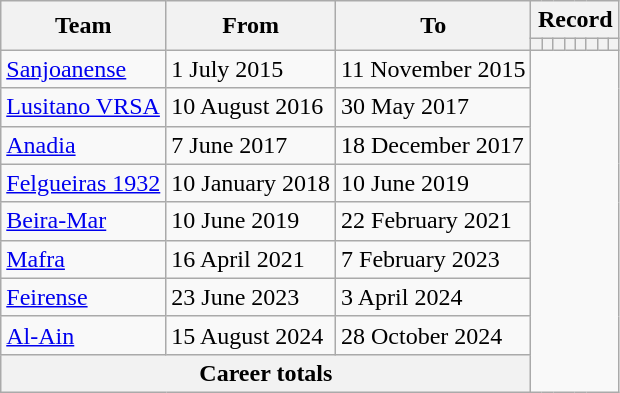<table class="wikitable" style="text-align: center">
<tr>
<th rowspan="2">Team</th>
<th rowspan="2">From</th>
<th rowspan="2">To</th>
<th colspan="8">Record</th>
</tr>
<tr>
<th></th>
<th></th>
<th></th>
<th></th>
<th></th>
<th></th>
<th></th>
<th></th>
</tr>
<tr>
<td align="left"><a href='#'>Sanjoanense</a></td>
<td align=left>1 July 2015</td>
<td align=left>11 November 2015<br></td>
</tr>
<tr>
<td align="left"><a href='#'>Lusitano VRSA</a></td>
<td align=left>10 August 2016</td>
<td align=left>30 May 2017<br></td>
</tr>
<tr>
<td align="left"><a href='#'>Anadia</a></td>
<td align=left>7 June 2017</td>
<td align=left>18 December 2017<br></td>
</tr>
<tr>
<td align="left"><a href='#'>Felgueiras 1932</a></td>
<td align=left>10 January 2018</td>
<td align=left>10 June 2019<br></td>
</tr>
<tr>
<td align="left"><a href='#'>Beira-Mar</a></td>
<td align=left>10 June 2019</td>
<td align=left>22 February 2021<br></td>
</tr>
<tr>
<td align="left"><a href='#'>Mafra</a></td>
<td align=left>16 April 2021</td>
<td align=left>7 February 2023<br></td>
</tr>
<tr>
<td align="left"><a href='#'>Feirense</a></td>
<td align=left>23 June 2023</td>
<td align=left>3 April 2024<br></td>
</tr>
<tr>
<td align="left"><a href='#'>Al-Ain</a></td>
<td align=left>15 August 2024</td>
<td align=left>28 October 2024<br></td>
</tr>
<tr>
<th colspan=3>Career totals<br></th>
</tr>
</table>
